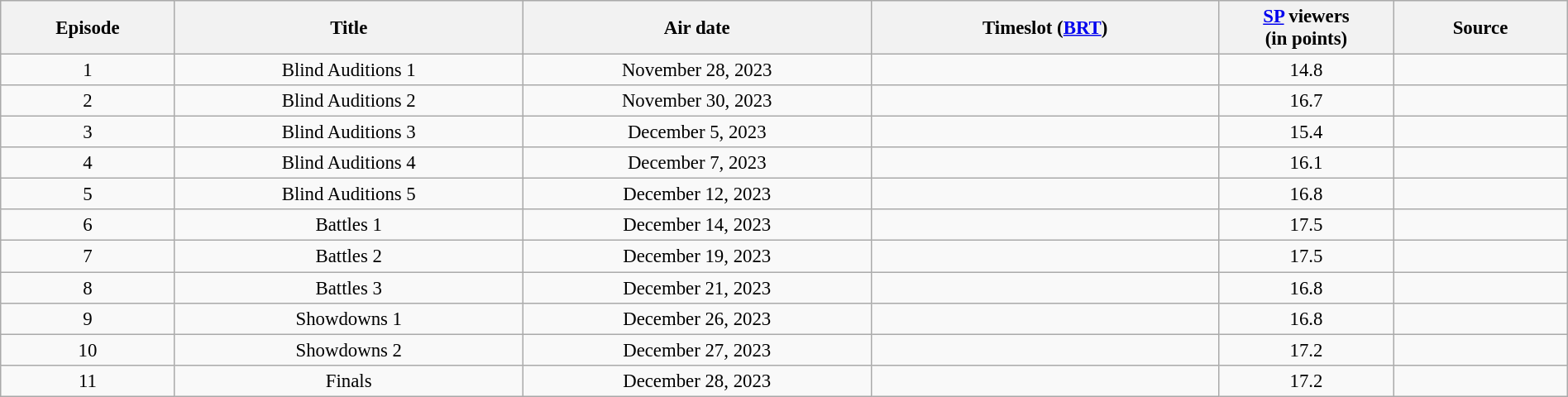<table class="wikitable sortable" style="text-align:center; font-size:95%; width: 100%">
<tr>
<th width="07.5%">Episode</th>
<th width="15.0%">Title</th>
<th width="15.0%">Air date</th>
<th width="15.0%">Timeslot (<a href='#'>BRT</a>)</th>
<th width="07.5%"><a href='#'>SP</a> viewers<br>(in points)</th>
<th width="07.5%">Source</th>
</tr>
<tr>
<td>1</td>
<td>Blind Auditions 1</td>
<td>November 28, 2023</td>
<td></td>
<td>14.8</td>
<td></td>
</tr>
<tr>
<td>2</td>
<td>Blind Auditions 2</td>
<td>November 30, 2023</td>
<td></td>
<td>16.7</td>
<td></td>
</tr>
<tr>
<td>3</td>
<td>Blind Auditions 3</td>
<td>December 5, 2023</td>
<td></td>
<td>15.4</td>
<td></td>
</tr>
<tr>
<td>4</td>
<td>Blind Auditions 4</td>
<td>December 7, 2023</td>
<td></td>
<td>16.1</td>
<td></td>
</tr>
<tr>
<td>5</td>
<td>Blind Auditions 5</td>
<td>December 12, 2023</td>
<td></td>
<td>16.8</td>
<td></td>
</tr>
<tr>
<td>6</td>
<td>Battles 1</td>
<td>December 14, 2023</td>
<td></td>
<td>17.5</td>
<td></td>
</tr>
<tr>
<td>7</td>
<td>Battles 2</td>
<td>December 19, 2023</td>
<td></td>
<td>17.5</td>
<td></td>
</tr>
<tr>
<td>8</td>
<td>Battles 3</td>
<td>December 21, 2023</td>
<td></td>
<td>16.8</td>
<td></td>
</tr>
<tr>
<td>9</td>
<td>Showdowns 1</td>
<td>December 26, 2023</td>
<td></td>
<td>16.8</td>
<td></td>
</tr>
<tr>
<td>10</td>
<td>Showdowns 2</td>
<td>December 27, 2023</td>
<td></td>
<td>17.2</td>
<td></td>
</tr>
<tr>
<td>11</td>
<td>Finals</td>
<td>December 28, 2023</td>
<td></td>
<td>17.2</td>
<td></td>
</tr>
</table>
